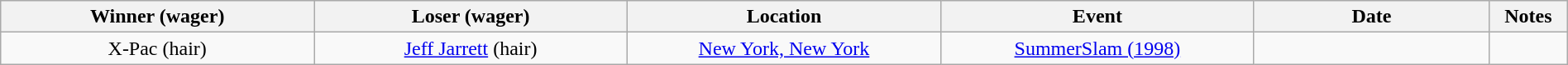<table class="wikitable sortable" style="width:100%;">
<tr>
<th width=20%>Winner (wager)</th>
<th width=20%>Loser (wager)</th>
<th width=20%>Location</th>
<th width=20%>Event</th>
<th width=15%>Date</th>
<th width=5%>Notes</th>
</tr>
<tr style="text-align:center;">
<td>X-Pac (hair)</td>
<td><a href='#'>Jeff Jarrett</a> (hair)</td>
<td><a href='#'>New York, New York</a></td>
<td><a href='#'>SummerSlam (1998)</a></td>
<td></td>
<td></td>
</tr>
</table>
